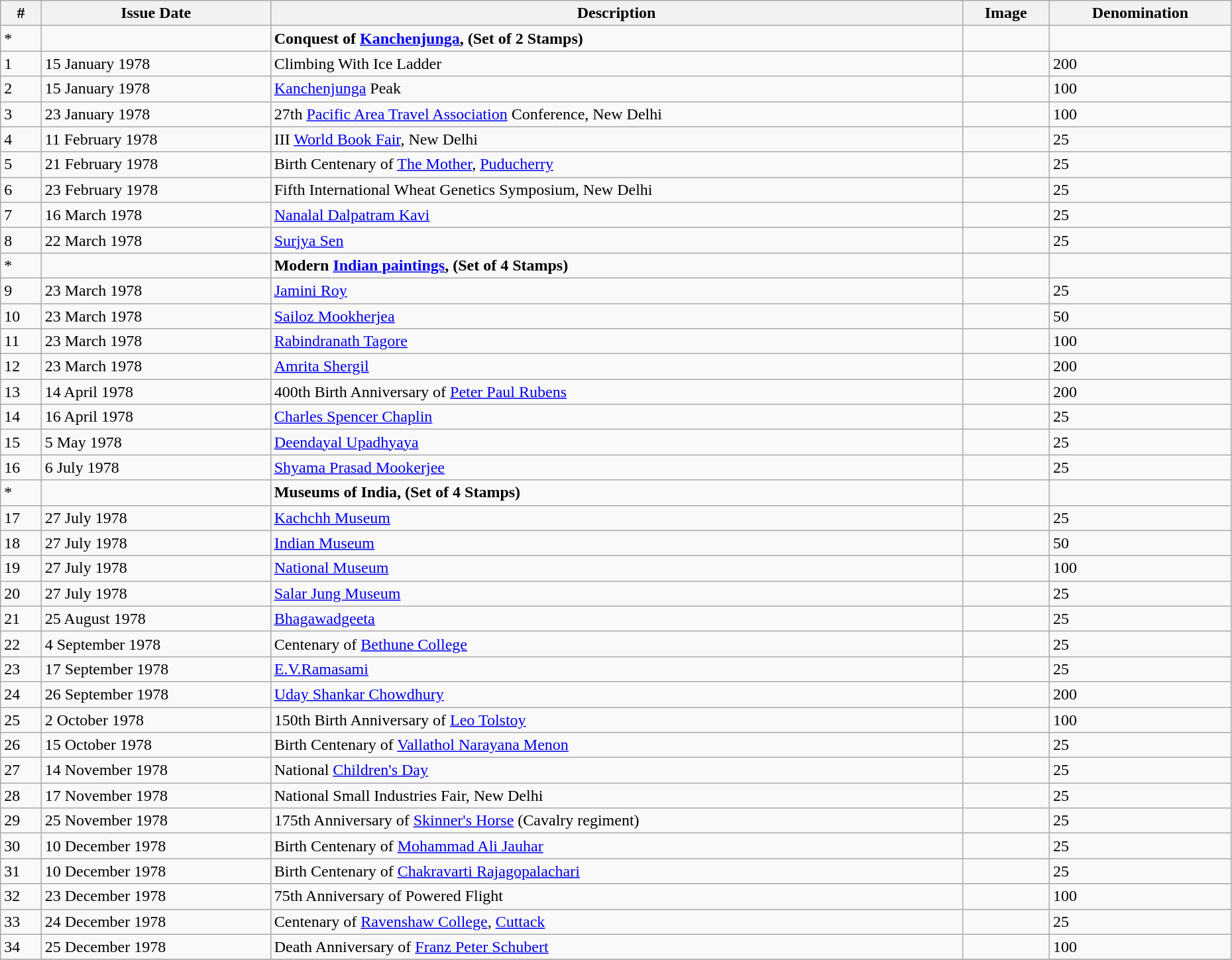<table class = "wikitable"  style = "text-align:justify" width = "98%">
<tr>
<th>#</th>
<th>Issue Date</th>
<th>Description</th>
<th>Image</th>
<th>Denomination</th>
</tr>
<tr>
<td>*</td>
<td></td>
<td><strong>Conquest of <a href='#'>Kanchenjunga</a>, (Set of 2 Stamps)</strong></td>
<td></td>
<td></td>
</tr>
<tr>
<td>1</td>
<td>15 January 1978</td>
<td>Climbing With Ice Ladder</td>
<td></td>
<td>200</td>
</tr>
<tr>
<td>2</td>
<td>15 January 1978</td>
<td><a href='#'>Kanchenjunga</a> Peak</td>
<td></td>
<td>100</td>
</tr>
<tr>
<td>3</td>
<td>23 January 1978</td>
<td>27th <a href='#'>Pacific Area Travel Association</a> Conference, New Delhi</td>
<td></td>
<td>100</td>
</tr>
<tr>
<td>4</td>
<td>11 February 1978</td>
<td>III <a href='#'>World Book Fair</a>, New Delhi</td>
<td></td>
<td>25</td>
</tr>
<tr>
<td>5</td>
<td>21 February 1978</td>
<td>Birth Centenary of <a href='#'>The Mother</a>, <a href='#'>Puducherry</a></td>
<td></td>
<td>25</td>
</tr>
<tr>
<td>6</td>
<td>23 February 1978</td>
<td>Fifth International Wheat Genetics Symposium, New Delhi</td>
<td></td>
<td>25</td>
</tr>
<tr>
<td>7</td>
<td>16 March 1978</td>
<td><a href='#'>Nanalal Dalpatram Kavi</a></td>
<td></td>
<td>25</td>
</tr>
<tr>
<td>8</td>
<td>22 March 1978</td>
<td><a href='#'>Surjya Sen</a></td>
<td></td>
<td>25</td>
</tr>
<tr>
<td>*</td>
<td></td>
<td><strong>Modern <a href='#'>Indian paintings</a>, (Set of 4 Stamps)</strong></td>
<td></td>
<td></td>
</tr>
<tr>
<td>9</td>
<td>23 March 1978</td>
<td><a href='#'>Jamini Roy</a></td>
<td></td>
<td>25</td>
</tr>
<tr>
<td>10</td>
<td>23 March 1978</td>
<td><a href='#'>Sailoz Mookherjea</a></td>
<td></td>
<td>50</td>
</tr>
<tr>
<td>11</td>
<td>23 March 1978</td>
<td><a href='#'>Rabindranath Tagore</a></td>
<td></td>
<td>100</td>
</tr>
<tr>
<td>12</td>
<td>23 March 1978</td>
<td><a href='#'>Amrita Shergil</a></td>
<td></td>
<td>200</td>
</tr>
<tr>
<td>13</td>
<td>14 April 1978</td>
<td>400th Birth Anniversary of <a href='#'>Peter Paul Rubens</a></td>
<td></td>
<td>200</td>
</tr>
<tr>
<td>14</td>
<td>16 April 1978</td>
<td><a href='#'>Charles Spencer Chaplin</a></td>
<td></td>
<td>25</td>
</tr>
<tr>
<td>15</td>
<td>5 May 1978</td>
<td><a href='#'>Deendayal Upadhyaya</a></td>
<td></td>
<td>25</td>
</tr>
<tr>
<td>16</td>
<td>6 July 1978</td>
<td><a href='#'>Shyama Prasad Mookerjee</a></td>
<td></td>
<td>25</td>
</tr>
<tr>
<td>*</td>
<td></td>
<td><strong>Museums of India, (Set of 4 Stamps)</strong></td>
<td></td>
<td></td>
</tr>
<tr>
<td>17</td>
<td>27 July 1978</td>
<td><a href='#'>Kachchh Museum</a></td>
<td></td>
<td>25</td>
</tr>
<tr>
<td>18</td>
<td>27 July 1978</td>
<td><a href='#'>Indian Museum</a></td>
<td></td>
<td>50</td>
</tr>
<tr>
<td>19</td>
<td>27 July 1978</td>
<td><a href='#'>National Museum</a></td>
<td></td>
<td>100</td>
</tr>
<tr>
<td>20</td>
<td>27 July 1978</td>
<td><a href='#'>Salar Jung Museum</a></td>
<td></td>
<td>25</td>
</tr>
<tr>
<td>21</td>
<td>25 August 1978</td>
<td><a href='#'>Bhagawadgeeta</a></td>
<td></td>
<td>25</td>
</tr>
<tr>
<td>22</td>
<td>4 September 1978</td>
<td>Centenary of <a href='#'>Bethune College</a></td>
<td></td>
<td>25</td>
</tr>
<tr>
<td>23</td>
<td>17 September 1978</td>
<td><a href='#'>E.V.Ramasami</a></td>
<td></td>
<td>25</td>
</tr>
<tr>
<td>24</td>
<td>26 September 1978</td>
<td><a href='#'>Uday Shankar Chowdhury</a></td>
<td></td>
<td>200</td>
</tr>
<tr>
<td>25</td>
<td>2 October 1978</td>
<td>150th Birth Anniversary of <a href='#'>Leo Tolstoy</a></td>
<td></td>
<td>100</td>
</tr>
<tr>
<td>26</td>
<td>15 October 1978</td>
<td>Birth Centenary of <a href='#'>Vallathol Narayana Menon</a></td>
<td></td>
<td>25</td>
</tr>
<tr>
<td>27</td>
<td>14 November 1978</td>
<td>National <a href='#'>Children's Day</a></td>
<td></td>
<td>25</td>
</tr>
<tr>
<td>28</td>
<td>17 November 1978</td>
<td>National Small Industries Fair, New Delhi</td>
<td></td>
<td>25</td>
</tr>
<tr>
<td>29</td>
<td>25 November 1978</td>
<td>175th Anniversary of <a href='#'>Skinner's Horse</a> (Cavalry regiment)</td>
<td></td>
<td>25</td>
</tr>
<tr>
<td>30</td>
<td>10 December 1978</td>
<td>Birth Centenary of <a href='#'>Mohammad Ali Jauhar</a></td>
<td></td>
<td>25</td>
</tr>
<tr>
<td>31</td>
<td>10 December 1978</td>
<td>Birth Centenary of <a href='#'>Chakravarti Rajagopalachari</a></td>
<td></td>
<td>25</td>
</tr>
<tr>
<td>32</td>
<td>23 December 1978</td>
<td>75th Anniversary of Powered Flight</td>
<td></td>
<td>100</td>
</tr>
<tr>
<td>33</td>
<td>24 December 1978</td>
<td>Centenary of <a href='#'>Ravenshaw College</a>, <a href='#'>Cuttack</a></td>
<td></td>
<td>25</td>
</tr>
<tr>
<td>34</td>
<td>25 December 1978</td>
<td>Death Anniversary of <a href='#'>Franz Peter Schubert</a></td>
<td></td>
<td>100</td>
</tr>
<tr>
</tr>
</table>
